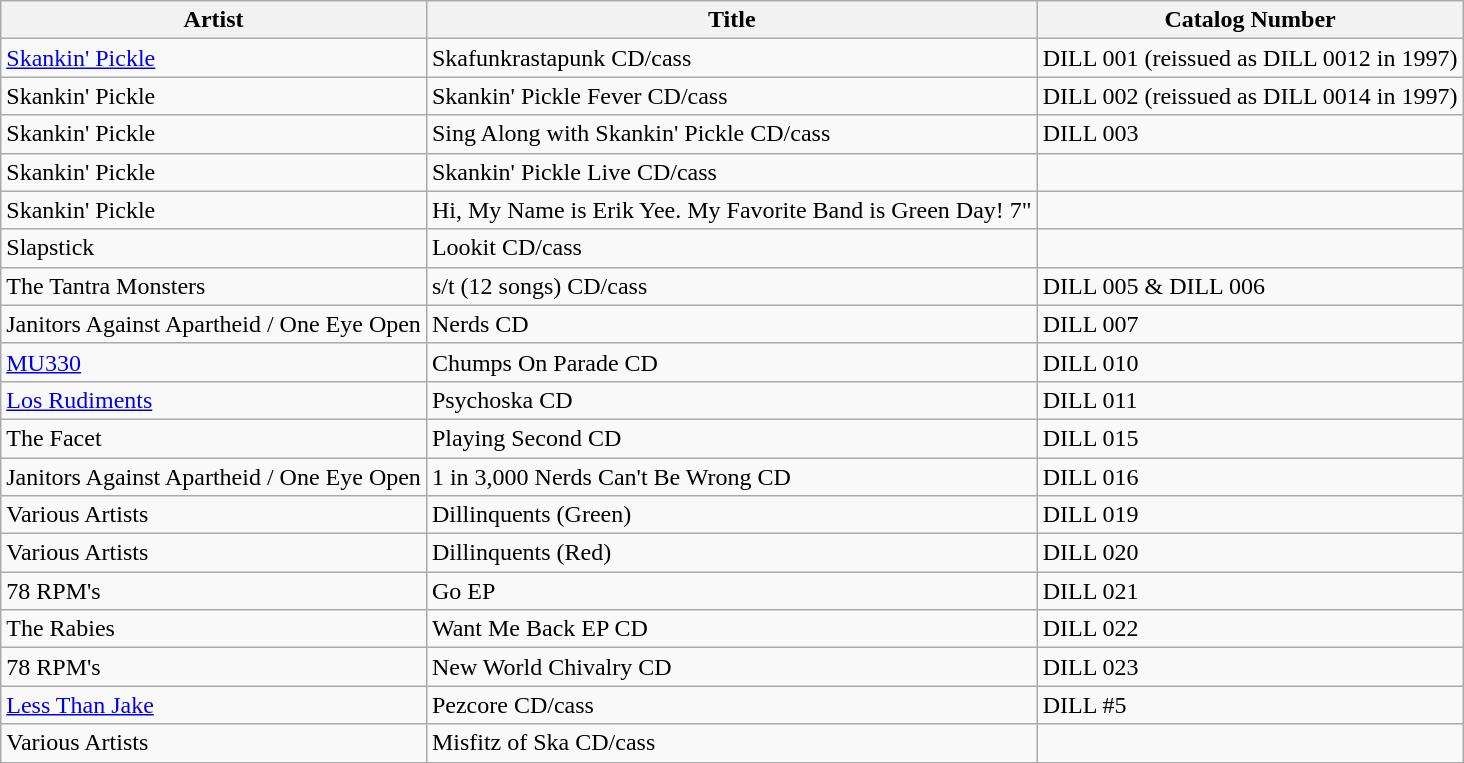<table class="wikitable">
<tr>
<th>Artist</th>
<th>Title</th>
<th>Catalog Number</th>
</tr>
<tr>
<td><a href='#'>Skankin' Pickle</a></td>
<td>Skafunkrastapunk CD/cass</td>
<td>DILL 001 (reissued as DILL 0012 in 1997)</td>
</tr>
<tr>
<td>Skankin' Pickle</td>
<td>Skankin' Pickle Fever CD/cass</td>
<td>DILL 002 (reissued as DILL 0014 in 1997)</td>
</tr>
<tr>
<td>Skankin' Pickle</td>
<td>Sing Along with Skankin' Pickle CD/cass</td>
<td>DILL 003</td>
</tr>
<tr>
<td>Skankin' Pickle</td>
<td>Skankin' Pickle Live CD/cass</td>
<td></td>
</tr>
<tr>
<td>Skankin' Pickle</td>
<td>Hi, My Name is Erik Yee.  My Favorite Band is Green Day! 7"</td>
</tr>
<tr>
<td>Slapstick</td>
<td>Lookit CD/cass</td>
<td></td>
</tr>
<tr>
<td>The Tantra Monsters</td>
<td>s/t (12 songs) CD/cass</td>
<td>DILL 005 & DILL 006</td>
</tr>
<tr>
<td>Janitors Against Apartheid / One Eye Open</td>
<td>Nerds CD</td>
<td>DILL 007</td>
</tr>
<tr>
<td><a href='#'>MU330</a></td>
<td>Chumps On Parade CD</td>
<td>DILL 010</td>
</tr>
<tr>
<td><a href='#'>Los Rudiments</a></td>
<td>Psychoska CD</td>
<td>DILL 011</td>
</tr>
<tr>
<td>The Facet</td>
<td>Playing Second CD</td>
<td>DILL 015</td>
</tr>
<tr>
<td>Janitors Against Apartheid / One Eye Open</td>
<td>1 in 3,000 Nerds Can't Be Wrong CD</td>
<td>DILL 016</td>
</tr>
<tr>
<td>Various Artists</td>
<td>Dillinquents (Green)</td>
<td>DILL 019</td>
</tr>
<tr>
<td>Various Artists</td>
<td>Dillinquents (Red)</td>
<td>DILL 020</td>
</tr>
<tr>
<td>78 RPM's</td>
<td>Go EP</td>
<td>DILL 021</td>
</tr>
<tr>
<td>The Rabies</td>
<td>Want Me Back EP CD</td>
<td>DILL 022</td>
</tr>
<tr>
<td>78 RPM's</td>
<td>New World Chivalry CD</td>
<td>DILL 023</td>
</tr>
<tr>
<td><a href='#'>Less Than Jake</a></td>
<td>Pezcore CD/cass</td>
<td>DILL #5</td>
</tr>
<tr>
<td>Various Artists</td>
<td>Misfitz of Ska CD/cass</td>
<td></td>
</tr>
</table>
